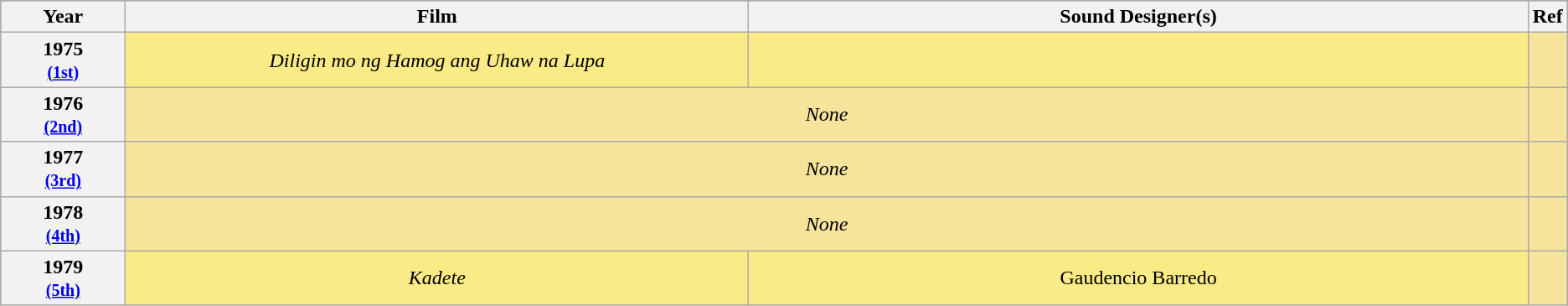<table class="wikitable" rowspan=2 style="text-align: center; background: #f6e39c">
<tr style="background:#bebebe;">
<th scope="col" style="width:8%;">Year</th>
<th scope="col" style="width:40%;">Film</th>
<th scope="col" style="width:50%;">Sound Designer(s)</th>
<th scope="col" style="width:2%;">Ref</th>
</tr>
<tr>
<th scope="row" style="text-align:center">1975 <br><small><a href='#'>(1st)</a> </small></th>
<td style="background:#FAEB86"><em>Diligin mo ng Hamog ang Uhaw na Lupa</em></td>
<td style="background:#FAEB86"></td>
<td></td>
</tr>
<tr>
<th scope="row" style="text-align:center">1976 <br><small><a href='#'>(2nd)</a> </small></th>
<td colspan=2><em>None</em></td>
<td></td>
</tr>
<tr>
<th scope="row" style="text-align:center">1977 <br><small><a href='#'>(3rd)</a> </small></th>
<td colspan=2><em>None</em></td>
<td></td>
</tr>
<tr>
<th scope="row" style="text-align:center">1978 <br><small><a href='#'>(4th)</a> </small></th>
<td colspan=2><em>None</em></td>
<td></td>
</tr>
<tr>
<th scope="row" style="text-align:center">1979 <br><small><a href='#'>(5th)</a> </small></th>
<td style="background:#FAEB86"><em>Kadete</em></td>
<td style="background:#FAEB86">Gaudencio Barredo</td>
<td></td>
</tr>
</table>
